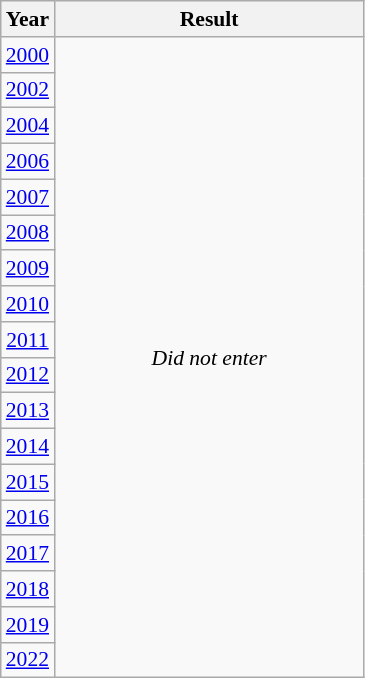<table class="wikitable" style="text-align: center; font-size:90%">
<tr>
<th>Year</th>
<th style="width:200px">Result</th>
</tr>
<tr>
<td> <a href='#'>2000</a></td>
<td rowspan="18"><em>Did not enter</em></td>
</tr>
<tr>
<td> <a href='#'>2002</a></td>
</tr>
<tr>
<td> <a href='#'>2004</a></td>
</tr>
<tr>
<td> <a href='#'>2006</a></td>
</tr>
<tr>
<td> <a href='#'>2007</a></td>
</tr>
<tr>
<td> <a href='#'>2008</a></td>
</tr>
<tr>
<td> <a href='#'>2009</a></td>
</tr>
<tr>
<td> <a href='#'>2010</a></td>
</tr>
<tr>
<td> <a href='#'>2011</a></td>
</tr>
<tr>
<td> <a href='#'>2012</a></td>
</tr>
<tr>
<td> <a href='#'>2013</a></td>
</tr>
<tr>
<td> <a href='#'>2014</a></td>
</tr>
<tr>
<td> <a href='#'>2015</a></td>
</tr>
<tr>
<td> <a href='#'>2016</a></td>
</tr>
<tr>
<td> <a href='#'>2017</a></td>
</tr>
<tr>
<td> <a href='#'>2018</a></td>
</tr>
<tr>
<td> <a href='#'>2019</a></td>
</tr>
<tr>
<td> <a href='#'>2022</a></td>
</tr>
</table>
